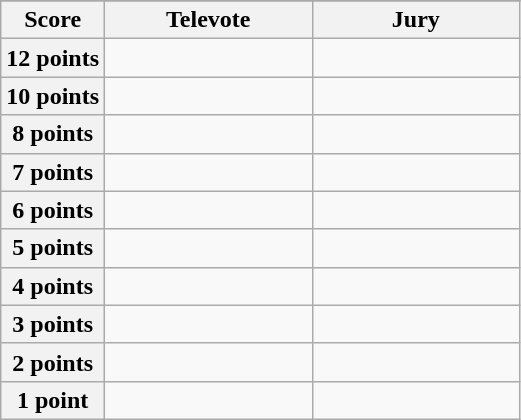<table class="wikitable">
<tr>
</tr>
<tr>
<th scope="col" width="20%">Score</th>
<th scope="col" width="40%">Televote</th>
<th scope="col" width="40%">Jury</th>
</tr>
<tr>
<th scope="row">12 points</th>
<td></td>
<td></td>
</tr>
<tr>
<th scope="row">10 points</th>
<td></td>
<td></td>
</tr>
<tr>
<th scope="row">8 points</th>
<td></td>
<td></td>
</tr>
<tr>
<th scope="row">7 points</th>
<td></td>
<td></td>
</tr>
<tr>
<th scope="row">6 points</th>
<td></td>
<td></td>
</tr>
<tr>
<th scope="row">5 points</th>
<td></td>
<td></td>
</tr>
<tr>
<th scope="row">4 points</th>
<td></td>
<td></td>
</tr>
<tr>
<th scope="row">3 points</th>
<td></td>
<td></td>
</tr>
<tr>
<th scope="row">2 points</th>
<td></td>
<td></td>
</tr>
<tr>
<th scope="row">1 point</th>
<td></td>
<td></td>
</tr>
</table>
